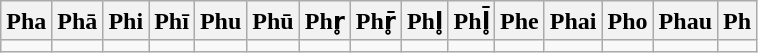<table class=wikitable>
<tr>
<th>Pha</th>
<th>Phā</th>
<th>Phi</th>
<th>Phī</th>
<th>Phu</th>
<th>Phū</th>
<th>Phr̥</th>
<th>Phr̥̄</th>
<th>Phl̥</th>
<th>Phl̥̄</th>
<th>Phe</th>
<th>Phai</th>
<th>Pho</th>
<th>Phau</th>
<th>Ph</th>
</tr>
<tr>
<td></td>
<td></td>
<td></td>
<td></td>
<td></td>
<td></td>
<td></td>
<td></td>
<td></td>
<td></td>
<td></td>
<td></td>
<td></td>
<td></td>
<td></td>
</tr>
</table>
